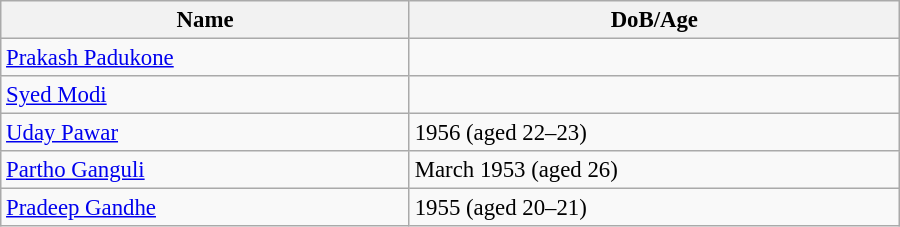<table class="wikitable" style="width:600px; font-size:95%;">
<tr>
<th align="left">Name</th>
<th align="left">DoB/Age</th>
</tr>
<tr>
<td align="left"><a href='#'>Prakash Padukone</a></td>
<td align="left"></td>
</tr>
<tr>
<td align="left"><a href='#'>Syed Modi</a></td>
<td align="left"></td>
</tr>
<tr>
<td align="left"><a href='#'>Uday Pawar</a></td>
<td align="left">1956 (aged 22–23)</td>
</tr>
<tr>
<td align="left"><a href='#'>Partho Ganguli</a></td>
<td align="left">March 1953 (aged 26)</td>
</tr>
<tr>
<td align="left"><a href='#'>Pradeep Gandhe</a></td>
<td align="left">1955 (aged 20–21)</td>
</tr>
</table>
